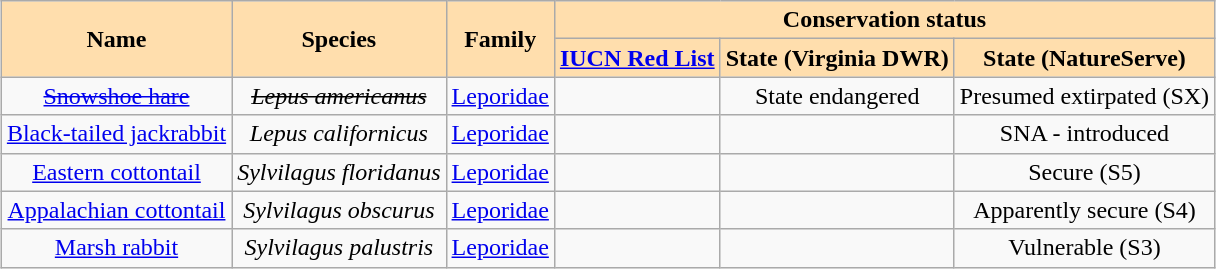<table class="wikitable" style="margin:1em auto; text-align:center;">
<tr>
<th rowspan="2" style="background:navajowhite">Name</th>
<th rowspan="2" style="background:navajowhite">Species</th>
<th rowspan="2" style="background:navajowhite">Family</th>
<th colspan="3" style="background:navajowhite">Conservation status</th>
</tr>
<tr>
<th style="background:navajowhite"><a href='#'>IUCN Red List</a></th>
<th style="background:navajowhite">State (Virginia DWR)</th>
<th style="background:navajowhite">State (NatureServe)</th>
</tr>
<tr>
<td><a href='#'><s>Snowshoe hare</s></a></td>
<td><em><s>Lepus americanus</s></em></td>
<td><a href='#'>Leporidae</a></td>
<td></td>
<td>State endangered</td>
<td>Presumed extirpated (SX)</td>
</tr>
<tr>
<td><a href='#'>Black-tailed jackrabbit</a></td>
<td><em>Lepus californicus</em></td>
<td><a href='#'>Leporidae</a></td>
<td></td>
<td></td>
<td>SNA - introduced</td>
</tr>
<tr>
<td><a href='#'>Eastern cottontail</a></td>
<td><em>Sylvilagus floridanus</em></td>
<td><a href='#'>Leporidae</a></td>
<td></td>
<td></td>
<td>Secure (S5)</td>
</tr>
<tr>
<td><a href='#'>Appalachian cottontail</a></td>
<td><em>Sylvilagus obscurus</em></td>
<td><a href='#'>Leporidae</a></td>
<td></td>
<td></td>
<td>Apparently secure (S4)</td>
</tr>
<tr>
<td><a href='#'>Marsh rabbit</a></td>
<td><em>Sylvilagus palustris</em></td>
<td><a href='#'>Leporidae</a></td>
<td></td>
<td></td>
<td>Vulnerable (S3)</td>
</tr>
</table>
